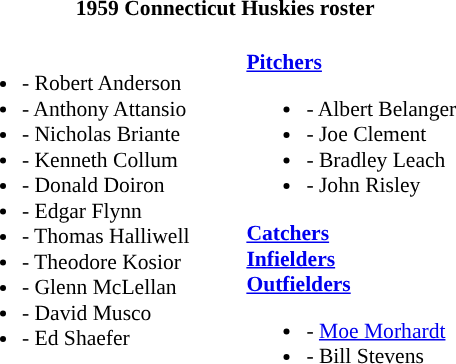<table class="toccolours" style="border-collapse:collapse; font-size:90%;">
<tr>
<td colspan="9" style="text-align:center;"><strong>1959 Connecticut Huskies roster</strong></td>
</tr>
<tr>
</tr>
<tr>
<td width="03"> </td>
<td valign="top"><br><ul><li>- Robert Anderson</li><li>- Anthony Attansio</li><li>- Nicholas Briante</li><li>- Kenneth Collum</li><li>- Donald Doiron</li><li>- Edgar Flynn</li><li>- Thomas Halliwell</li><li>- Theodore Kosior</li><li>- Glenn McLellan</li><li>- David Musco</li><li>- Ed Shaefer</li></ul></td>
<td width="15"> </td>
<td valign="top"></td>
<td width="15"> </td>
<td valign="top"><br><strong><a href='#'>Pitchers</a></strong><ul><li>- Albert Belanger</li><li>- Joe Clement</li><li>- Bradley Leach</li><li>- John Risley</li></ul><strong><a href='#'>Catchers</a></strong><br><strong><a href='#'>Infielders</a></strong><br><strong><a href='#'>Outfielders</a></strong><ul><li>- <a href='#'>Moe Morhardt</a></li><li>- Bill Stevens</li></ul></td>
<td width="25"> </td>
</tr>
</table>
